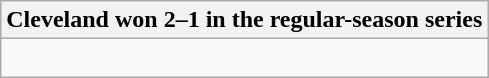<table class="wikitable collapsible collapsed">
<tr>
<th>Cleveland won 2–1 in the regular-season series</th>
</tr>
<tr>
<td><br>

</td>
</tr>
</table>
